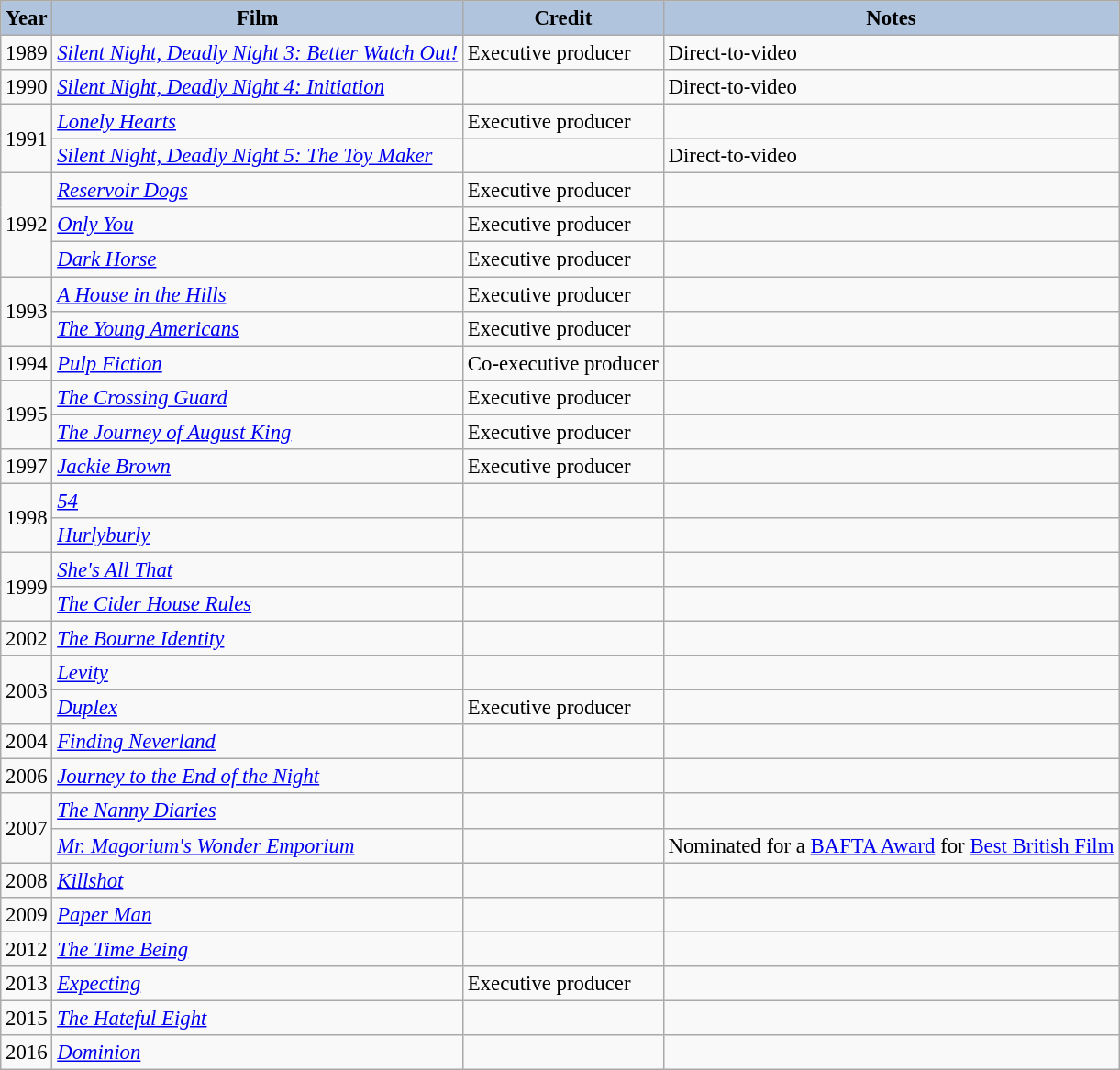<table class="wikitable" style="font-size:95%;">
<tr>
<th style="background:#B0C4DE;">Year</th>
<th style="background:#B0C4DE;">Film</th>
<th style="background:#B0C4DE;">Credit</th>
<th style="background:#B0C4DE;">Notes</th>
</tr>
<tr>
<td>1989</td>
<td><em><a href='#'>Silent Night, Deadly Night 3: Better Watch Out!</a></em></td>
<td>Executive producer</td>
<td>Direct-to-video</td>
</tr>
<tr>
<td>1990</td>
<td><em><a href='#'>Silent Night, Deadly Night 4: Initiation</a></em></td>
<td></td>
<td>Direct-to-video</td>
</tr>
<tr>
<td rowspan=2>1991</td>
<td><em><a href='#'>Lonely Hearts</a></em></td>
<td>Executive producer</td>
<td></td>
</tr>
<tr>
<td><em><a href='#'>Silent Night, Deadly Night 5: The Toy Maker</a></em></td>
<td></td>
<td>Direct-to-video</td>
</tr>
<tr>
<td rowspan=3>1992</td>
<td><em><a href='#'>Reservoir Dogs</a></em></td>
<td>Executive producer</td>
<td></td>
</tr>
<tr>
<td><em><a href='#'>Only You</a></em></td>
<td>Executive producer</td>
<td></td>
</tr>
<tr>
<td><em><a href='#'>Dark Horse</a></em></td>
<td>Executive producer</td>
<td></td>
</tr>
<tr>
<td rowspan=2>1993</td>
<td><em><a href='#'>A House in the Hills</a></em></td>
<td>Executive producer</td>
<td></td>
</tr>
<tr>
<td><em><a href='#'>The Young Americans</a></em></td>
<td>Executive producer</td>
<td></td>
</tr>
<tr>
<td>1994</td>
<td><em><a href='#'>Pulp Fiction</a></em></td>
<td>Co-executive producer</td>
<td></td>
</tr>
<tr>
<td rowspan=2>1995</td>
<td><em><a href='#'>The Crossing Guard</a></em></td>
<td>Executive producer</td>
<td></td>
</tr>
<tr>
<td><em><a href='#'>The Journey of August King</a></em></td>
<td>Executive producer</td>
<td></td>
</tr>
<tr>
<td>1997</td>
<td><em><a href='#'>Jackie Brown</a></em></td>
<td>Executive producer</td>
<td></td>
</tr>
<tr>
<td rowspan=2>1998</td>
<td><em><a href='#'>54</a></em></td>
<td></td>
<td></td>
</tr>
<tr>
<td><em><a href='#'>Hurlyburly</a></em></td>
<td></td>
<td></td>
</tr>
<tr>
<td rowspan=2>1999</td>
<td><em><a href='#'>She's All That</a></em></td>
<td></td>
<td></td>
</tr>
<tr>
<td><em><a href='#'>The Cider House Rules</a></em></td>
<td></td>
<td></td>
</tr>
<tr>
<td>2002</td>
<td><em><a href='#'>The Bourne Identity</a></em></td>
<td></td>
<td></td>
</tr>
<tr>
<td rowspan=2>2003</td>
<td><em><a href='#'>Levity</a></em></td>
<td></td>
<td></td>
</tr>
<tr>
<td><em><a href='#'>Duplex</a></em></td>
<td>Executive producer</td>
<td></td>
</tr>
<tr>
<td>2004</td>
<td><em><a href='#'>Finding Neverland</a></em></td>
<td></td>
<td></td>
</tr>
<tr>
<td>2006</td>
<td><em><a href='#'>Journey to the End of the Night</a></em></td>
<td></td>
<td></td>
</tr>
<tr>
<td rowspan=2>2007</td>
<td><em><a href='#'>The Nanny Diaries</a></em></td>
<td></td>
<td></td>
</tr>
<tr>
<td><em><a href='#'>Mr. Magorium's Wonder Emporium</a></em></td>
<td></td>
<td>Nominated for a <a href='#'>BAFTA Award</a> for <a href='#'>Best British Film</a></td>
</tr>
<tr>
<td>2008</td>
<td><em><a href='#'>Killshot</a></em></td>
<td></td>
<td></td>
</tr>
<tr>
<td>2009</td>
<td><em><a href='#'>Paper Man</a></em></td>
<td></td>
<td></td>
</tr>
<tr>
<td>2012</td>
<td><em><a href='#'>The Time Being</a></em></td>
<td></td>
<td></td>
</tr>
<tr>
<td>2013</td>
<td><em><a href='#'>Expecting</a></em></td>
<td>Executive producer</td>
<td></td>
</tr>
<tr>
<td>2015</td>
<td><em><a href='#'>The Hateful Eight</a></em></td>
<td></td>
<td></td>
</tr>
<tr>
<td>2016</td>
<td><em><a href='#'>Dominion</a></em></td>
<td></td>
<td></td>
</tr>
</table>
